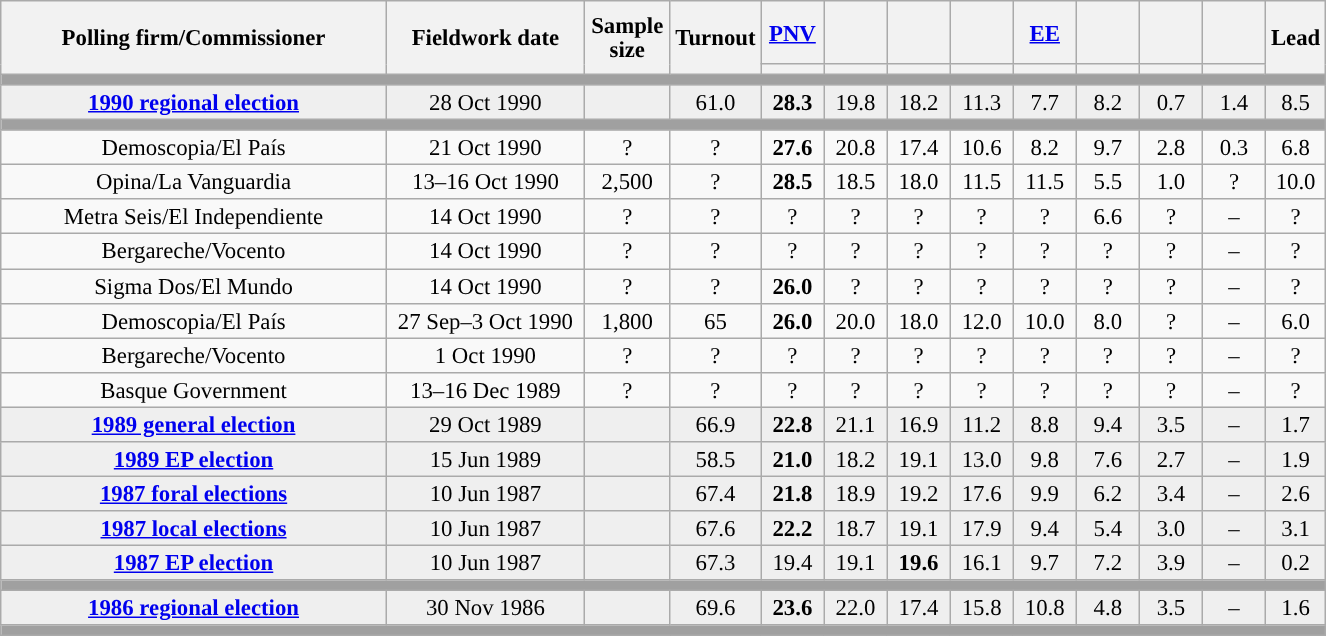<table class="wikitable collapsible collapsed" style="text-align:center; font-size:95%; line-height:16px;">
<tr style="height:42px;">
<th style="width:250px;" rowspan="2">Polling firm/Commissioner</th>
<th style="width:125px;" rowspan="2">Fieldwork date</th>
<th style="width:50px;" rowspan="2">Sample size</th>
<th style="width:45px;" rowspan="2">Turnout</th>
<th style="width:35px;"><a href='#'>PNV</a></th>
<th style="width:35px;"></th>
<th style="width:35px;"></th>
<th style="width:35px;"></th>
<th style="width:35px;"><a href='#'>EE</a></th>
<th style="width:35px;"></th>
<th style="width:35px;"></th>
<th style="width:35px;"></th>
<th style="width:30px;" rowspan="2">Lead</th>
</tr>
<tr>
<th style="color:inherit;background:"></th>
<th style="color:inherit;background:"></th>
<th style="color:inherit;background:"></th>
<th style="color:inherit;background:"></th>
<th style="color:inherit;background:"></th>
<th style="color:inherit;background:"></th>
<th style="color:inherit;background:"></th>
<th style="color:inherit;background:"></th>
</tr>
<tr>
<td colspan="13" style="background:#A0A0A0"></td>
</tr>
<tr style="background:#EFEFEF;">
<td><strong><a href='#'>1990 regional election</a></strong></td>
<td>28 Oct 1990</td>
<td></td>
<td>61.0</td>
<td><strong>28.3</strong><br></td>
<td>19.8<br></td>
<td>18.2<br></td>
<td>11.3<br></td>
<td>7.7<br></td>
<td>8.2<br></td>
<td>0.7<br></td>
<td>1.4<br></td>
<td style="background:">8.5</td>
</tr>
<tr>
<td colspan="13" style="background:#A0A0A0"></td>
</tr>
<tr>
<td>Demoscopia/El País</td>
<td>21 Oct 1990</td>
<td>?</td>
<td>?</td>
<td><strong>27.6</strong><br></td>
<td>20.8<br></td>
<td>17.4<br></td>
<td>10.6<br></td>
<td>8.2<br></td>
<td>9.7<br></td>
<td>2.8<br></td>
<td>0.3<br></td>
<td style="background:">6.8</td>
</tr>
<tr>
<td>Opina/La Vanguardia</td>
<td>13–16 Oct 1990</td>
<td>2,500</td>
<td>?</td>
<td><strong>28.5</strong><br></td>
<td>18.5<br></td>
<td>18.0<br></td>
<td>11.5<br></td>
<td>11.5<br></td>
<td>5.5<br></td>
<td>1.0<br></td>
<td>?<br></td>
<td style="background:">10.0</td>
</tr>
<tr>
<td>Metra Seis/El Independiente</td>
<td>14 Oct 1990</td>
<td>?</td>
<td>?</td>
<td>?<br></td>
<td>?<br></td>
<td>?<br></td>
<td>?<br></td>
<td>?<br></td>
<td>6.6<br></td>
<td>?<br></td>
<td>–</td>
<td style="background:">?</td>
</tr>
<tr>
<td>Bergareche/Vocento</td>
<td>14 Oct 1990</td>
<td>?</td>
<td>?</td>
<td>?<br></td>
<td>?<br></td>
<td>?<br></td>
<td>?<br></td>
<td>?<br></td>
<td>?<br></td>
<td>?<br></td>
<td>–</td>
<td style="background:">?</td>
</tr>
<tr>
<td>Sigma Dos/El Mundo</td>
<td>14 Oct 1990</td>
<td>?</td>
<td>?</td>
<td><strong>26.0</strong><br></td>
<td>?<br></td>
<td>?<br></td>
<td>?<br></td>
<td>?<br></td>
<td>?<br></td>
<td>?<br></td>
<td>–</td>
<td style="background:">?</td>
</tr>
<tr>
<td>Demoscopia/El País</td>
<td>27 Sep–3 Oct 1990</td>
<td>1,800</td>
<td>65</td>
<td><strong>26.0</strong><br></td>
<td>20.0<br></td>
<td>18.0<br></td>
<td>12.0<br></td>
<td>10.0<br></td>
<td>8.0<br></td>
<td>?<br></td>
<td>–</td>
<td style="background:">6.0</td>
</tr>
<tr>
<td>Bergareche/Vocento</td>
<td>1 Oct 1990</td>
<td>?</td>
<td>?</td>
<td>?<br></td>
<td>?<br></td>
<td>?<br></td>
<td>?<br></td>
<td>?<br></td>
<td>?<br></td>
<td>?<br></td>
<td>–</td>
<td style="background:">?</td>
</tr>
<tr>
<td>Basque Government</td>
<td>13–16 Dec 1989</td>
<td>?</td>
<td>?</td>
<td>?<br></td>
<td>?<br></td>
<td>?<br></td>
<td>?<br></td>
<td>?<br></td>
<td>?<br></td>
<td>?<br></td>
<td>–</td>
<td style="background:">?</td>
</tr>
<tr style="background:#EFEFEF;">
<td><strong><a href='#'>1989 general election</a></strong></td>
<td>29 Oct 1989</td>
<td></td>
<td>66.9</td>
<td><strong>22.8</strong><br></td>
<td>21.1<br></td>
<td>16.9<br></td>
<td>11.2<br></td>
<td>8.8<br></td>
<td>9.4<br></td>
<td>3.5<br></td>
<td>–</td>
<td style="background:">1.7</td>
</tr>
<tr style="background:#EFEFEF;">
<td><strong><a href='#'>1989 EP election</a></strong></td>
<td>15 Jun 1989</td>
<td></td>
<td>58.5</td>
<td><strong>21.0</strong><br></td>
<td>18.2<br></td>
<td>19.1<br></td>
<td>13.0<br></td>
<td>9.8<br></td>
<td>7.6<br></td>
<td>2.7<br></td>
<td>–</td>
<td style="background:">1.9</td>
</tr>
<tr style="background:#EFEFEF;">
<td><strong><a href='#'>1987 foral elections</a></strong></td>
<td>10 Jun 1987</td>
<td></td>
<td>67.4</td>
<td><strong>21.8</strong><br></td>
<td>18.9<br></td>
<td>19.2<br></td>
<td>17.6<br></td>
<td>9.9<br></td>
<td>6.2<br></td>
<td>3.4<br></td>
<td>–</td>
<td style="background:">2.6</td>
</tr>
<tr style="background:#EFEFEF;">
<td><strong><a href='#'>1987 local elections</a></strong></td>
<td>10 Jun 1987</td>
<td></td>
<td>67.6</td>
<td><strong>22.2</strong></td>
<td>18.7</td>
<td>19.1</td>
<td>17.9</td>
<td>9.4</td>
<td>5.4</td>
<td>3.0</td>
<td>–</td>
<td style="background:">3.1</td>
</tr>
<tr style="background:#EFEFEF;">
<td><strong><a href='#'>1987 EP election</a></strong></td>
<td>10 Jun 1987</td>
<td></td>
<td>67.3</td>
<td>19.4<br></td>
<td>19.1<br></td>
<td><strong>19.6</strong><br></td>
<td>16.1<br></td>
<td>9.7<br></td>
<td>7.2<br></td>
<td>3.9<br></td>
<td>–</td>
<td style="background:">0.2</td>
</tr>
<tr>
<td colspan="13" style="background:#A0A0A0"></td>
</tr>
<tr style="background:#EFEFEF;">
<td><strong><a href='#'>1986 regional election</a></strong></td>
<td>30 Nov 1986</td>
<td></td>
<td>69.6</td>
<td><strong>23.6</strong><br></td>
<td>22.0<br></td>
<td>17.4<br></td>
<td>15.8<br></td>
<td>10.8<br></td>
<td>4.8<br></td>
<td>3.5<br></td>
<td>–</td>
<td style="background:">1.6</td>
</tr>
<tr>
<td colspan="13" style="background:#A0A0A0"></td>
</tr>
</table>
